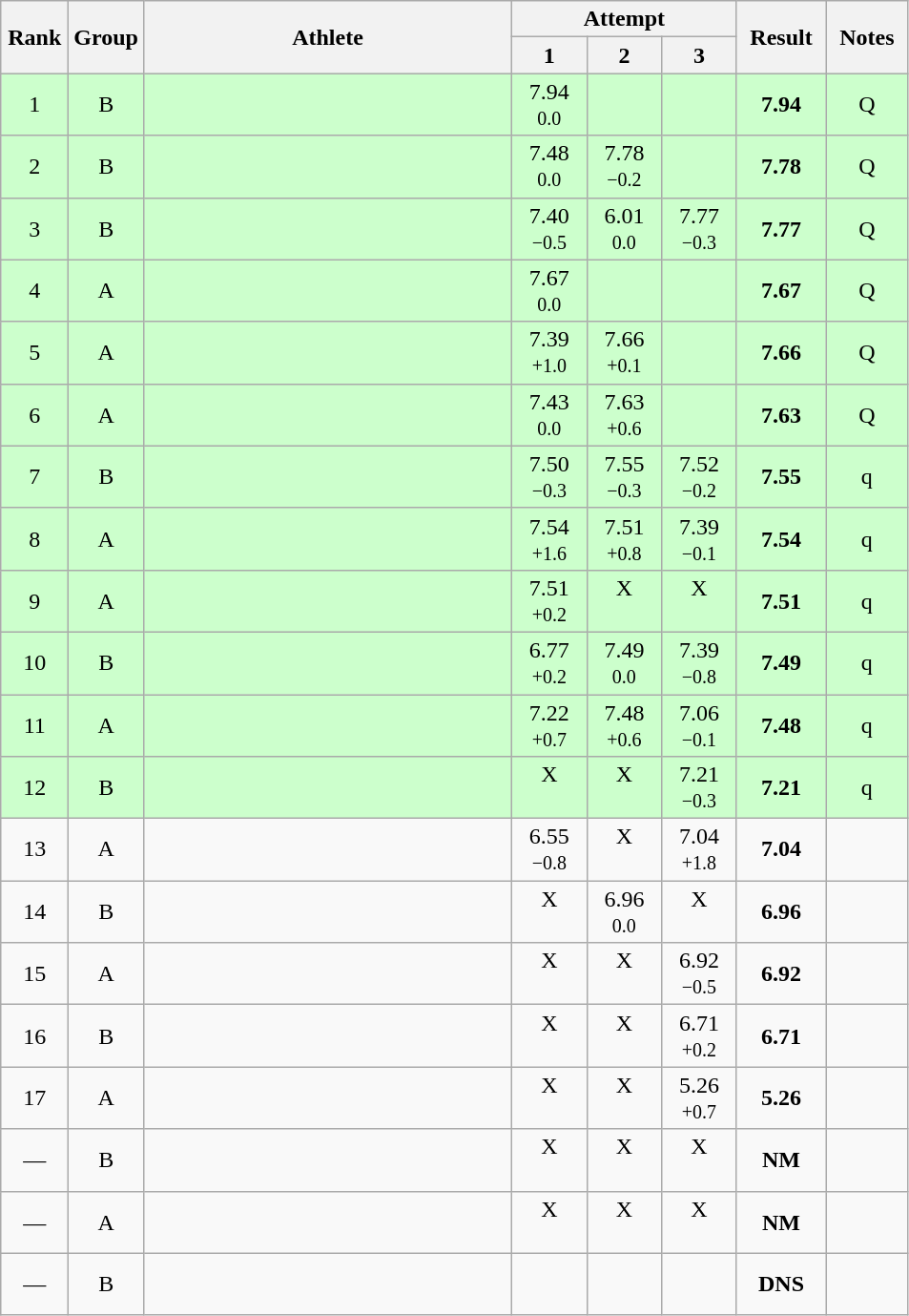<table class="wikitable" style="text-align:center">
<tr>
<th rowspan=2 width=40>Rank</th>
<th rowspan=2 width=40>Group</th>
<th rowspan=2 width=250>Athlete</th>
<th colspan=3>Attempt</th>
<th rowspan=2 width=55>Result</th>
<th rowspan=2 width=50>Notes</th>
</tr>
<tr>
<th width=45>1</th>
<th width=45>2</th>
<th width=45>3</th>
</tr>
<tr bgcolor="ccffcc">
<td>1</td>
<td>B</td>
<td align=left></td>
<td>7.94<br><small>0.0</small></td>
<td></td>
<td></td>
<td><strong>7.94</strong></td>
<td>Q</td>
</tr>
<tr bgcolor="ccffcc">
<td>2</td>
<td>B</td>
<td align=left></td>
<td>7.48<br><small>0.0</small></td>
<td>7.78<br><small>−0.2</small></td>
<td></td>
<td><strong>7.78</strong></td>
<td>Q</td>
</tr>
<tr bgcolor="ccffcc">
<td>3</td>
<td>B</td>
<td align=left></td>
<td>7.40<br><small>−0.5</small></td>
<td>6.01<br><small>0.0</small></td>
<td>7.77<br><small>−0.3</small></td>
<td><strong>7.77</strong></td>
<td>Q</td>
</tr>
<tr bgcolor="ccffcc">
<td>4</td>
<td>A</td>
<td align=left></td>
<td>7.67<br><small>0.0</small></td>
<td></td>
<td></td>
<td><strong>7.67</strong></td>
<td>Q</td>
</tr>
<tr bgcolor="ccffcc">
<td>5</td>
<td>A</td>
<td align=left></td>
<td>7.39<br><small>+1.0</small></td>
<td>7.66<br><small>+0.1</small></td>
<td></td>
<td><strong>7.66</strong></td>
<td>Q</td>
</tr>
<tr bgcolor="ccffcc">
<td>6</td>
<td>A</td>
<td align=left></td>
<td>7.43<br><small>0.0</small></td>
<td>7.63<br><small>+0.6</small></td>
<td></td>
<td><strong>7.63</strong></td>
<td>Q</td>
</tr>
<tr bgcolor="ccffcc">
<td>7</td>
<td>B</td>
<td align=left></td>
<td>7.50<br><small>−0.3</small></td>
<td>7.55<br><small>−0.3</small></td>
<td>7.52<br><small>−0.2</small></td>
<td><strong>7.55</strong></td>
<td>q</td>
</tr>
<tr bgcolor="ccffcc">
<td>8</td>
<td>A</td>
<td align=left></td>
<td>7.54<br><small>+1.6</small></td>
<td>7.51<br><small>+0.8</small></td>
<td>7.39<br><small>−0.1</small></td>
<td><strong>7.54</strong></td>
<td>q</td>
</tr>
<tr bgcolor="ccffcc">
<td>9</td>
<td>A</td>
<td align=left></td>
<td>7.51<br><small>+0.2</small></td>
<td>X<br> </td>
<td>X<br> </td>
<td><strong>7.51</strong></td>
<td>q</td>
</tr>
<tr bgcolor="ccffcc">
<td>10</td>
<td>B</td>
<td align=left></td>
<td>6.77<br><small>+0.2</small></td>
<td>7.49<br><small>0.0</small></td>
<td>7.39<br><small>−0.8</small></td>
<td><strong>7.49</strong></td>
<td>q</td>
</tr>
<tr bgcolor="ccffcc">
<td>11</td>
<td>A</td>
<td align=left></td>
<td>7.22<br><small>+0.7</small></td>
<td>7.48<br><small>+0.6</small></td>
<td>7.06<br><small>−0.1</small></td>
<td><strong>7.48</strong></td>
<td>q</td>
</tr>
<tr bgcolor="ccffcc">
<td>12</td>
<td>B</td>
<td align=left></td>
<td>X<br> </td>
<td>X<br> </td>
<td>7.21<br><small>−0.3</small></td>
<td><strong>7.21</strong></td>
<td>q</td>
</tr>
<tr>
<td>13</td>
<td>A</td>
<td align=left></td>
<td>6.55<br><small>−0.8</small></td>
<td>X<br> </td>
<td>7.04<br><small>+1.8</small></td>
<td><strong>7.04</strong></td>
<td></td>
</tr>
<tr>
<td>14</td>
<td>B</td>
<td align=left></td>
<td>X<br> </td>
<td>6.96<br><small>0.0</small></td>
<td>X<br> </td>
<td><strong>6.96</strong></td>
<td></td>
</tr>
<tr>
<td>15</td>
<td>A</td>
<td align=left></td>
<td>X<br> </td>
<td>X<br> </td>
<td>6.92<br><small>−0.5</small></td>
<td><strong>6.92</strong></td>
<td></td>
</tr>
<tr>
<td>16</td>
<td>B</td>
<td align=left></td>
<td>X<br> </td>
<td>X<br> </td>
<td>6.71<br><small>+0.2</small></td>
<td><strong>6.71</strong></td>
<td></td>
</tr>
<tr>
<td>17</td>
<td>A</td>
<td align=left></td>
<td>X<br> </td>
<td>X<br> </td>
<td>5.26<br><small>+0.7</small></td>
<td><strong>5.26</strong></td>
<td></td>
</tr>
<tr>
<td>—</td>
<td>B</td>
<td align=left></td>
<td>X<br> </td>
<td>X<br> </td>
<td>X<br> </td>
<td><strong>NM</strong></td>
<td></td>
</tr>
<tr>
<td>—</td>
<td>A</td>
<td align=left></td>
<td>X<br> </td>
<td>X<br> </td>
<td>X<br> </td>
<td><strong>NM</strong></td>
<td></td>
</tr>
<tr>
<td>—</td>
<td>B</td>
<td align=left></td>
<td> <br> </td>
<td></td>
<td></td>
<td><strong>DNS</strong></td>
<td></td>
</tr>
</table>
